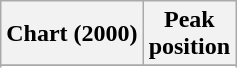<table class="wikitable sortable plainrowheaders" style="text-align:center">
<tr>
<th scope="col">Chart (2000)</th>
<th scope="col">Peak<br>position</th>
</tr>
<tr>
</tr>
<tr>
</tr>
</table>
